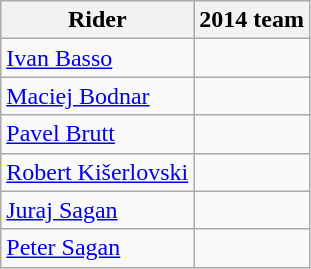<table class="wikitable">
<tr>
<th>Rider</th>
<th>2014 team</th>
</tr>
<tr>
<td><a href='#'>Ivan Basso</a></td>
<td></td>
</tr>
<tr>
<td><a href='#'>Maciej Bodnar</a></td>
<td></td>
</tr>
<tr>
<td><a href='#'>Pavel Brutt</a></td>
<td></td>
</tr>
<tr>
<td><a href='#'>Robert Kišerlovski</a></td>
<td></td>
</tr>
<tr>
<td><a href='#'>Juraj Sagan</a></td>
<td></td>
</tr>
<tr>
<td><a href='#'>Peter Sagan</a></td>
<td></td>
</tr>
</table>
